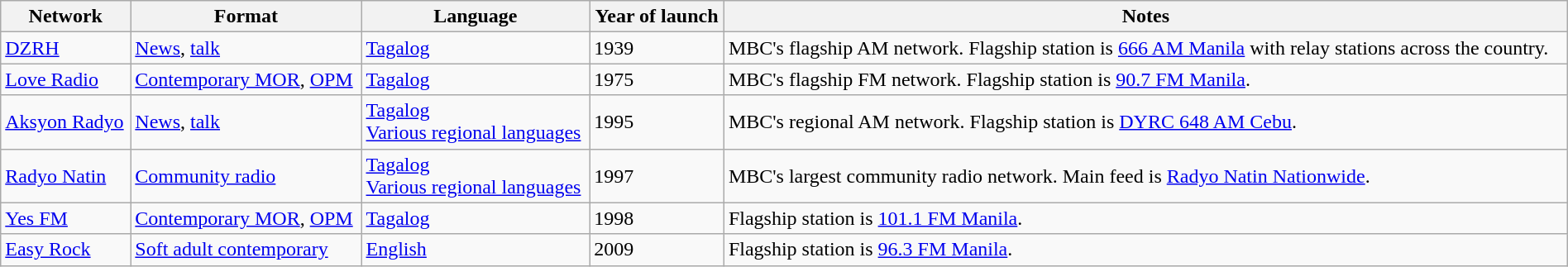<table class="wikitable" style="width:100%">
<tr>
<th>Network</th>
<th>Format</th>
<th>Language</th>
<th>Year of launch</th>
<th>Notes</th>
</tr>
<tr>
<td><a href='#'>DZRH</a></td>
<td><a href='#'>News</a>, <a href='#'>talk</a></td>
<td><a href='#'>Tagalog</a></td>
<td>1939</td>
<td>MBC's flagship AM network. Flagship station is <a href='#'>666 AM Manila</a> with relay stations across the country.</td>
</tr>
<tr>
<td><a href='#'>Love Radio</a></td>
<td><a href='#'>Contemporary MOR</a>, <a href='#'>OPM</a></td>
<td><a href='#'>Tagalog</a></td>
<td>1975</td>
<td>MBC's flagship FM network. Flagship station is <a href='#'>90.7 FM Manila</a>.</td>
</tr>
<tr>
<td><a href='#'>Aksyon Radyo</a></td>
<td><a href='#'>News</a>, <a href='#'>talk</a></td>
<td><a href='#'>Tagalog</a><br><a href='#'>Various regional languages</a></td>
<td>1995</td>
<td>MBC's regional AM network. Flagship station is <a href='#'>DYRC 648 AM Cebu</a>.</td>
</tr>
<tr>
<td><a href='#'>Radyo Natin</a></td>
<td><a href='#'>Community radio</a></td>
<td><a href='#'>Tagalog</a><br><a href='#'>Various regional languages</a></td>
<td>1997</td>
<td>MBC's largest community radio network. Main feed is <a href='#'>Radyo Natin Nationwide</a>.</td>
</tr>
<tr>
<td><a href='#'>Yes FM</a></td>
<td><a href='#'>Contemporary MOR</a>, <a href='#'>OPM</a></td>
<td><a href='#'>Tagalog</a></td>
<td>1998</td>
<td>Flagship station is <a href='#'>101.1 FM Manila</a>.</td>
</tr>
<tr>
<td><a href='#'>Easy Rock</a></td>
<td><a href='#'>Soft adult contemporary</a></td>
<td><a href='#'>English</a></td>
<td>2009</td>
<td>Flagship station is <a href='#'>96.3 FM Manila</a>.</td>
</tr>
</table>
